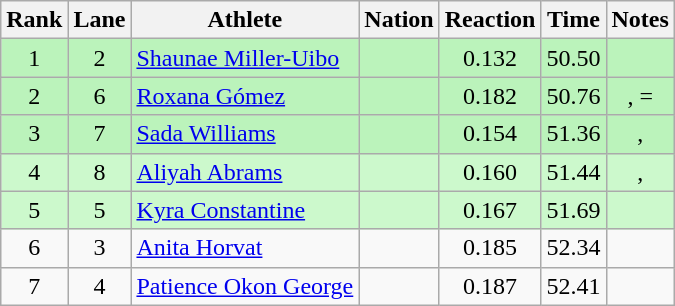<table class="wikitable sortable" style="text-align:center">
<tr>
<th>Rank</th>
<th>Lane</th>
<th>Athlete</th>
<th>Nation</th>
<th>Reaction</th>
<th>Time</th>
<th>Notes</th>
</tr>
<tr bgcolor="#bbf3bb">
<td>1</td>
<td>2</td>
<td align="left"><a href='#'>Shaunae Miller-Uibo</a></td>
<td align="left"></td>
<td>0.132</td>
<td>50.50</td>
<td></td>
</tr>
<tr bgcolor="#bbf3bb">
<td>2</td>
<td>6</td>
<td align="left"><a href='#'>Roxana Gómez</a></td>
<td align="left"></td>
<td>0.182</td>
<td>50.76</td>
<td>, =</td>
</tr>
<tr bgcolor="#bbf3bb">
<td>3</td>
<td>7</td>
<td align="left"><a href='#'>Sada Williams</a></td>
<td align="left"></td>
<td>0.154</td>
<td>51.36</td>
<td>, </td>
</tr>
<tr bgcolor="ccf9cc">
<td>4</td>
<td>8</td>
<td align="left"><a href='#'>Aliyah Abrams</a></td>
<td align="left"></td>
<td>0.160</td>
<td>51.44</td>
<td>, </td>
</tr>
<tr bgcolor="ccf9cc">
<td>5</td>
<td>5</td>
<td align="left"><a href='#'>Kyra Constantine</a></td>
<td align="left"></td>
<td>0.167</td>
<td>51.69</td>
<td></td>
</tr>
<tr>
<td>6</td>
<td>3</td>
<td align="left"><a href='#'>Anita Horvat</a></td>
<td align="left"></td>
<td>0.185</td>
<td>52.34</td>
<td></td>
</tr>
<tr>
<td>7</td>
<td>4</td>
<td align="left"><a href='#'>Patience Okon George</a></td>
<td align="left"></td>
<td>0.187</td>
<td>52.41</td>
<td></td>
</tr>
</table>
